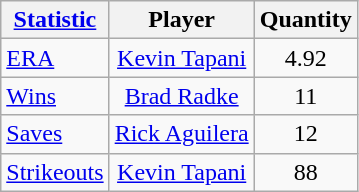<table class="wikitable" style="text-align: center;">
<tr>
<th><a href='#'>Statistic</a></th>
<th>Player</th>
<th>Quantity</th>
</tr>
<tr>
<td align="left"><a href='#'>ERA</a></td>
<td><a href='#'>Kevin Tapani</a></td>
<td>4.92</td>
</tr>
<tr>
<td align="left"><a href='#'>Wins</a></td>
<td><a href='#'>Brad Radke</a></td>
<td>11</td>
</tr>
<tr>
<td align="left"><a href='#'>Saves</a></td>
<td><a href='#'>Rick Aguilera</a></td>
<td>12</td>
</tr>
<tr>
<td align="left"><a href='#'>Strikeouts</a></td>
<td><a href='#'>Kevin Tapani</a></td>
<td>88</td>
</tr>
</table>
